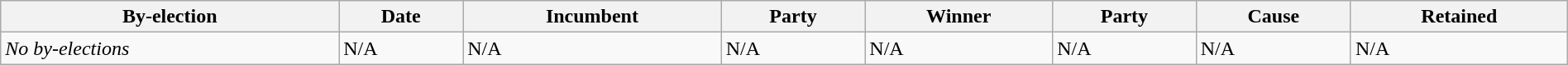<table class="wikitable" style="width:100%">
<tr>
<th>By-election</th>
<th>Date</th>
<th>Incumbent</th>
<th>Party</th>
<th>Winner</th>
<th>Party</th>
<th>Cause</th>
<th>Retained</th>
</tr>
<tr>
<td><em>No by-elections</em></td>
<td>N/A</td>
<td>N/A</td>
<td>N/A</td>
<td>N/A</td>
<td>N/A</td>
<td>N/A</td>
<td>N/A</td>
</tr>
</table>
